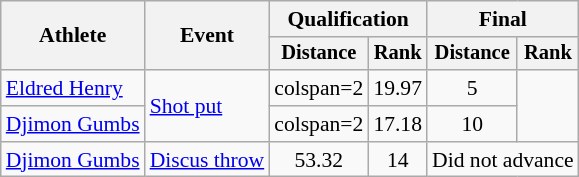<table class="wikitable" style="font-size:90%; text-align:center">
<tr>
<th rowspan=2>Athlete</th>
<th rowspan=2>Event</th>
<th colspan=2>Qualification</th>
<th colspan=2>Final</th>
</tr>
<tr style="font-size:95%">
<th>Distance</th>
<th>Rank</th>
<th>Distance</th>
<th>Rank</th>
</tr>
<tr>
<td align=left><a href='#'>Eldred Henry</a></td>
<td align=left rowspan=2><a href='#'>Shot put</a></td>
<td>colspan=2 </td>
<td>19.97</td>
<td>5</td>
</tr>
<tr>
<td align=left><a href='#'>Djimon Gumbs</a></td>
<td>colspan=2 </td>
<td>17.18</td>
<td>10</td>
</tr>
<tr>
<td align="left"><a href='#'>Djimon Gumbs</a></td>
<td><a href='#'>Discus throw</a></td>
<td>53.32</td>
<td>14</td>
<td colspan="2">Did not advance</td>
</tr>
</table>
